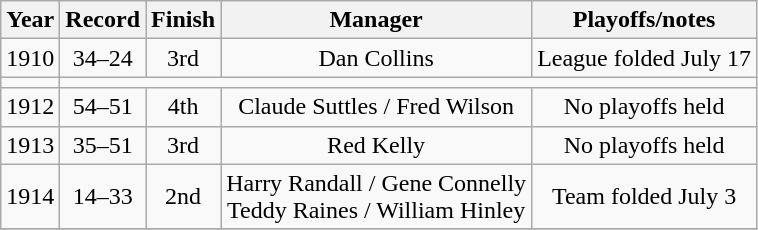<table class="wikitable" style="text-align:center">
<tr>
<th>Year</th>
<th>Record</th>
<th>Finish</th>
<th>Manager</th>
<th>Playoffs/notes</th>
</tr>
<tr align=center>
<td>1910</td>
<td>34–24</td>
<td>3rd</td>
<td>Dan Collins</td>
<td>League folded July 17</td>
</tr>
<tr align=center>
<td></td>
</tr>
<tr align=center>
<td>1912</td>
<td>54–51</td>
<td>4th</td>
<td>Claude Suttles / Fred Wilson</td>
<td>No playoffs held</td>
</tr>
<tr align=center>
<td>1913</td>
<td>35–51</td>
<td>3rd</td>
<td>Red Kelly</td>
<td>No playoffs held</td>
</tr>
<tr align=center>
<td>1914</td>
<td>14–33</td>
<td>2nd</td>
<td>Harry Randall / Gene Connelly <br>Teddy Raines / William Hinley</td>
<td>Team folded July 3</td>
</tr>
<tr align=center>
</tr>
</table>
